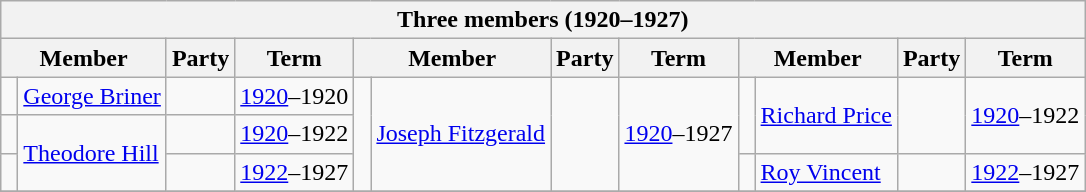<table class="wikitable">
<tr>
<th colspan="12">Three members (1920–1927)</th>
</tr>
<tr>
<th colspan="2">Member</th>
<th>Party</th>
<th>Term</th>
<th colspan="2">Member</th>
<th>Party</th>
<th>Term</th>
<th colspan="2">Member</th>
<th>Party</th>
<th>Term</th>
</tr>
<tr>
<td> </td>
<td><a href='#'>George Briner</a></td>
<td></td>
<td><a href='#'>1920</a>–1920</td>
<td rowspan="3" > </td>
<td rowspan="3"><a href='#'>Joseph Fitzgerald</a></td>
<td rowspan="3"></td>
<td rowspan="3"><a href='#'>1920</a>–1927</td>
<td rowspan="2" > </td>
<td rowspan="2"><a href='#'>Richard Price</a></td>
<td rowspan="2"></td>
<td rowspan="2"><a href='#'>1920</a>–1922</td>
</tr>
<tr>
<td> </td>
<td rowspan="2"><a href='#'>Theodore Hill</a></td>
<td></td>
<td><a href='#'>1920</a>–1922</td>
</tr>
<tr>
<td> </td>
<td></td>
<td><a href='#'>1922</a>–1927</td>
<td> </td>
<td><a href='#'>Roy Vincent</a></td>
<td></td>
<td><a href='#'>1922</a>–1927</td>
</tr>
<tr>
</tr>
</table>
